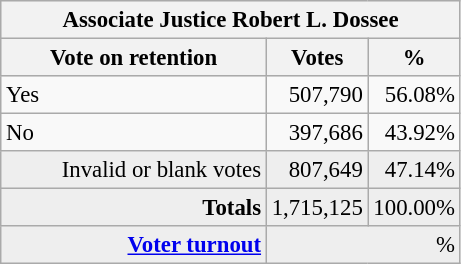<table class="wikitable" style="font-size: 95%;">
<tr style="background-color:#E9E9E9">
<th colspan=7>Associate Justice Robert L. Dossee</th>
</tr>
<tr style="background-color:#E9E9E9">
<th style="width: 170px">Vote on retention</th>
<th style="width: 50px">Votes</th>
<th style="width: 40px">%</th>
</tr>
<tr>
<td>Yes</td>
<td align="right">507,790</td>
<td align="right">56.08%</td>
</tr>
<tr>
<td>No</td>
<td align="right">397,686</td>
<td align="right">43.92%</td>
</tr>
<tr style="background-color:#EEEEEE">
<td align="right">Invalid or blank votes</td>
<td align="right">807,649</td>
<td align="right">47.14%</td>
</tr>
<tr style="background-color:#EEEEEE">
<td colspan="1" align="right"><strong>Totals</strong></td>
<td align="right">1,715,125</td>
<td align="right">100.00%</td>
</tr>
<tr style="background-color:#EEEEEE">
<td align="right"><strong><a href='#'>Voter turnout</a></strong></td>
<td colspan="2" align="right">%</td>
</tr>
</table>
